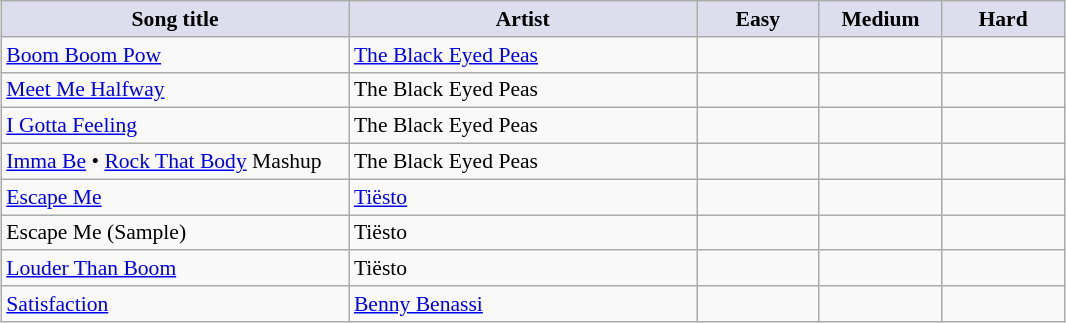<table class="wikitable collapsible autocollapse sortable" style="font-size:90%; text-align:left; margin: 5px;">
<tr>
<th style="background:#dde; text-align:center; width:225px;">Song title</th>
<th style="background:#dde; text-align:center; width:225px;">Artist</th>
<th style="background:#dde; text-align:center; width:75px;">Easy</th>
<th style="background:#dde; text-align:center; width:75px;">Medium</th>
<th style="background:#dde; text-align:center; width:75px;">Hard</th>
</tr>
<tr>
<td><a href='#'>Boom Boom Pow</a></td>
<td><a href='#'>The Black Eyed Peas</a></td>
<td style="text-align:center;"></td>
<td style="text-align:center;"></td>
<td style="text-align:center;"></td>
</tr>
<tr>
<td><a href='#'>Meet Me Halfway</a></td>
<td>The Black Eyed Peas</td>
<td style="text-align:center;"></td>
<td style="text-align:center;"></td>
<td style="text-align:center;"></td>
</tr>
<tr>
<td><a href='#'>I Gotta Feeling</a></td>
<td>The Black Eyed Peas</td>
<td style="text-align:center;"></td>
<td style="text-align:center;"></td>
<td style="text-align:center;"></td>
</tr>
<tr>
<td><a href='#'>Imma Be</a> • <a href='#'>Rock That Body</a> Mashup</td>
<td>The Black Eyed Peas</td>
<td style="text-align:center;"></td>
<td style="text-align:center;"></td>
<td style="text-align:center;"></td>
</tr>
<tr>
<td><a href='#'>Escape Me</a></td>
<td><a href='#'>Tiësto</a></td>
<td style="text-align:center;"></td>
<td style="text-align:center;"></td>
<td style="text-align:center;"></td>
</tr>
<tr>
<td>Escape Me (Sample)</td>
<td>Tiësto</td>
<td style="text-align:center;"></td>
<td style="text-align:center;"></td>
<td style="text-align:center;"></td>
</tr>
<tr>
<td><a href='#'>Louder Than Boom</a></td>
<td>Tiësto</td>
<td style="text-align:center;"></td>
<td style="text-align:center;"></td>
<td style="text-align:center;"></td>
</tr>
<tr>
<td><a href='#'>Satisfaction</a></td>
<td><a href='#'>Benny Benassi</a></td>
<td style="text-align:center;"></td>
<td style="text-align:center;"></td>
<td style="text-align:center;"></td>
</tr>
</table>
